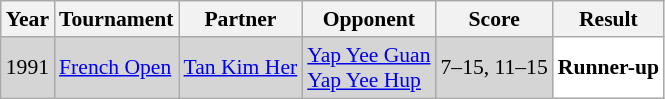<table class="sortable wikitable" style="font-size: 90%;">
<tr>
<th>Year</th>
<th>Tournament</th>
<th>Partner</th>
<th>Opponent</th>
<th>Score</th>
<th>Result</th>
</tr>
<tr style="background:#D5D5D5">
<td align="center">1991</td>
<td align="left"><a href='#'>French Open</a></td>
<td align="left"> <a href='#'>Tan Kim Her</a></td>
<td align="left"> <a href='#'>Yap Yee Guan</a> <br>  <a href='#'>Yap Yee Hup</a></td>
<td align="left">7–15, 11–15</td>
<td style="text-align:left; background:white"> <strong>Runner-up</strong></td>
</tr>
</table>
